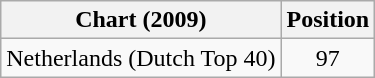<table class="wikitable">
<tr>
<th>Chart (2009)</th>
<th>Position</th>
</tr>
<tr>
<td>Netherlands (Dutch Top 40)</td>
<td align="center">97</td>
</tr>
</table>
